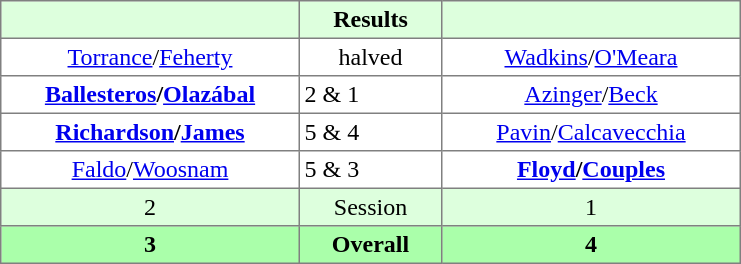<table border="1" cellpadding="3" style="border-collapse:collapse; text-align:center;">
<tr style="background:#dfd;">
<th style="width:12em;"></th>
<th style="width:5.5em;">Results</th>
<th style="width:12em;"></th>
</tr>
<tr>
<td><a href='#'>Torrance</a>/<a href='#'>Feherty</a></td>
<td>halved</td>
<td><a href='#'>Wadkins</a>/<a href='#'>O'Meara</a></td>
</tr>
<tr>
<td><strong><a href='#'>Ballesteros</a>/<a href='#'>Olazábal</a></strong></td>
<td align=left> 2 & 1</td>
<td><a href='#'>Azinger</a>/<a href='#'>Beck</a></td>
</tr>
<tr>
<td><strong><a href='#'>Richardson</a>/<a href='#'>James</a></strong></td>
<td align=left> 5 & 4</td>
<td><a href='#'>Pavin</a>/<a href='#'>Calcavecchia</a></td>
</tr>
<tr>
<td><a href='#'>Faldo</a>/<a href='#'>Woosnam</a></td>
<td align=left> 5 & 3</td>
<td><strong><a href='#'>Floyd</a>/<a href='#'>Couples</a></strong></td>
</tr>
<tr style="background:#dfd;">
<td>2</td>
<td>Session</td>
<td>1</td>
</tr>
<tr style="background:#afa;">
<th>3</th>
<th>Overall</th>
<th>4</th>
</tr>
</table>
